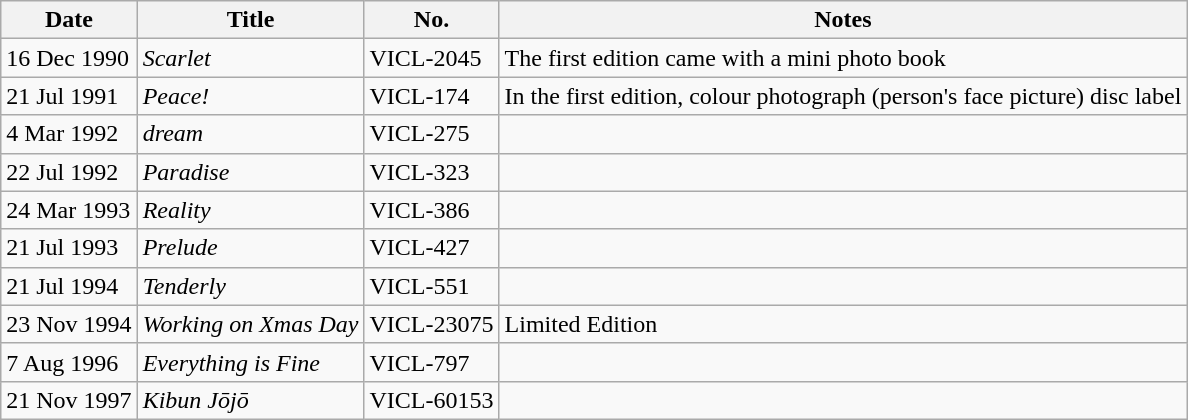<table class="wikitable">
<tr>
<th>Date</th>
<th>Title</th>
<th>No.</th>
<th>Notes</th>
</tr>
<tr>
<td>16 Dec 1990</td>
<td><em>Scarlet</em></td>
<td>VICL-2045</td>
<td>The first edition came with a mini photo book</td>
</tr>
<tr>
<td>21 Jul 1991</td>
<td><em>Peace!</em></td>
<td>VICL-174</td>
<td>In the first edition, colour photograph (person's face picture) disc label</td>
</tr>
<tr>
<td>4 Mar 1992</td>
<td><em>dream</em></td>
<td>VICL-275</td>
<td></td>
</tr>
<tr>
<td>22 Jul 1992</td>
<td><em>Paradise</em></td>
<td>VICL-323</td>
<td></td>
</tr>
<tr>
<td>24 Mar 1993</td>
<td><em>Reality</em></td>
<td>VICL-386</td>
<td></td>
</tr>
<tr>
<td>21 Jul 1993</td>
<td><em>Prelude</em></td>
<td>VICL-427</td>
<td></td>
</tr>
<tr>
<td>21 Jul 1994</td>
<td><em>Tenderly</em></td>
<td>VICL-551</td>
<td></td>
</tr>
<tr>
<td>23 Nov 1994</td>
<td><em>Working on Xmas Day</em></td>
<td>VICL-23075</td>
<td>Limited Edition</td>
</tr>
<tr>
<td>7 Aug 1996</td>
<td><em>Everything is Fine</em></td>
<td>VICL-797</td>
<td></td>
</tr>
<tr>
<td>21 Nov 1997</td>
<td><em>Kibun Jōjō</em></td>
<td>VICL-60153</td>
<td></td>
</tr>
</table>
